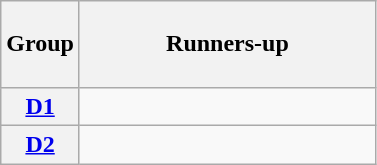<table class="wikitable">
<tr style="height: 3.62em;">
<th>Group</th>
<th style="width:190px">Runners-up</th>
</tr>
<tr>
<th><a href='#'>D1</a></th>
<td></td>
</tr>
<tr>
<th><a href='#'>D2</a></th>
<td></td>
</tr>
</table>
